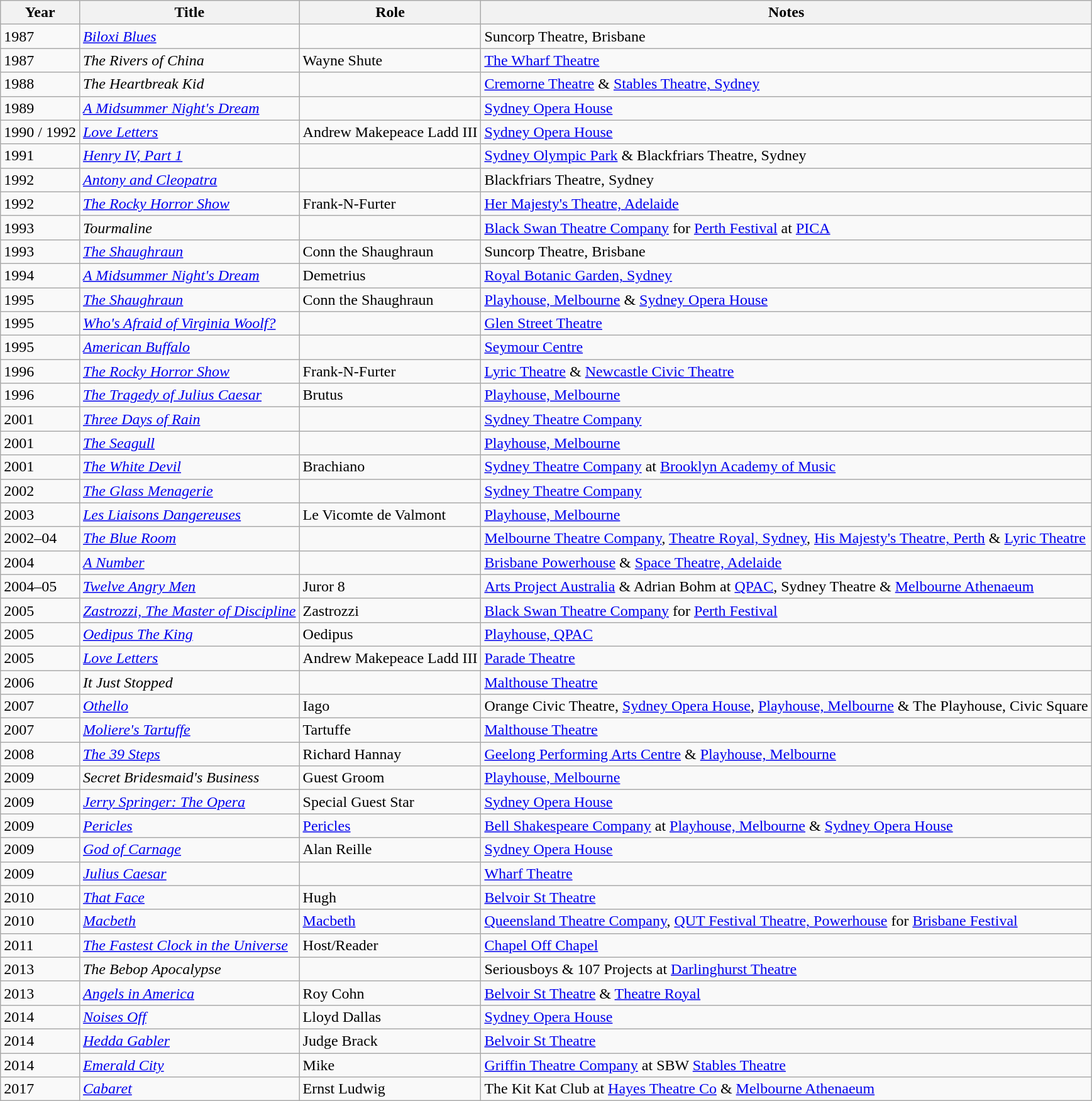<table class="wikitable plainrowheaders sortable">
<tr>
<th>Year</th>
<th>Title</th>
<th>Role</th>
<th>Notes</th>
</tr>
<tr>
<td>1987</td>
<td><em><a href='#'>Biloxi Blues</a></em></td>
<td></td>
<td>Suncorp Theatre, Brisbane</td>
</tr>
<tr>
<td>1987</td>
<td><em>The Rivers of China</em></td>
<td>Wayne Shute</td>
<td><a href='#'>The Wharf Theatre</a></td>
</tr>
<tr>
<td>1988</td>
<td><em>The Heartbreak Kid</em></td>
<td></td>
<td><a href='#'>Cremorne Theatre</a> & <a href='#'>Stables Theatre, Sydney</a></td>
</tr>
<tr>
<td>1989</td>
<td><em><a href='#'>A Midsummer Night's Dream</a></em></td>
<td></td>
<td><a href='#'>Sydney Opera House</a></td>
</tr>
<tr>
<td>1990 /  1992</td>
<td><em><a href='#'>Love Letters</a></em></td>
<td>Andrew Makepeace Ladd III</td>
<td><a href='#'>Sydney Opera House</a></td>
</tr>
<tr>
<td>1991</td>
<td><em><a href='#'>Henry IV, Part 1</a></em></td>
<td></td>
<td><a href='#'>Sydney Olympic Park</a> & Blackfriars Theatre, Sydney</td>
</tr>
<tr>
<td>1992</td>
<td><em><a href='#'>Antony and Cleopatra</a></em></td>
<td></td>
<td>Blackfriars Theatre, Sydney</td>
</tr>
<tr>
<td>1992</td>
<td><em><a href='#'>The Rocky Horror Show</a></em></td>
<td>Frank-N-Furter</td>
<td><a href='#'>Her Majesty's Theatre, Adelaide</a></td>
</tr>
<tr>
<td>1993</td>
<td><em>Tourmaline</em></td>
<td></td>
<td><a href='#'>Black Swan Theatre Company</a> for <a href='#'>Perth Festival</a> at <a href='#'>PICA</a></td>
</tr>
<tr>
<td>1993</td>
<td><em><a href='#'>The Shaughraun</a></em></td>
<td>Conn the Shaughraun</td>
<td>Suncorp Theatre, Brisbane</td>
</tr>
<tr>
<td>1994</td>
<td><em><a href='#'>A Midsummer Night's Dream</a></em></td>
<td>Demetrius</td>
<td><a href='#'>Royal Botanic Garden, Sydney</a></td>
</tr>
<tr>
<td>1995</td>
<td><em><a href='#'>The Shaughraun</a></em></td>
<td>Conn the Shaughraun</td>
<td><a href='#'>Playhouse, Melbourne</a> & <a href='#'>Sydney Opera House</a></td>
</tr>
<tr>
<td>1995</td>
<td><em><a href='#'>Who's Afraid of Virginia Woolf?</a></em></td>
<td></td>
<td><a href='#'>Glen Street Theatre</a></td>
</tr>
<tr>
<td>1995</td>
<td><em><a href='#'>American Buffalo</a></em></td>
<td></td>
<td><a href='#'>Seymour Centre</a></td>
</tr>
<tr>
<td>1996</td>
<td><em><a href='#'>The Rocky Horror Show</a></em></td>
<td>Frank-N-Furter</td>
<td><a href='#'>Lyric Theatre</a> & <a href='#'>Newcastle Civic Theatre</a></td>
</tr>
<tr>
<td>1996</td>
<td><em><a href='#'>The Tragedy of Julius Caesar</a></em></td>
<td>Brutus</td>
<td><a href='#'>Playhouse, Melbourne</a></td>
</tr>
<tr>
<td>2001</td>
<td><em><a href='#'>Three Days of Rain</a></em></td>
<td></td>
<td><a href='#'>Sydney Theatre Company</a></td>
</tr>
<tr>
<td>2001</td>
<td><em><a href='#'>The Seagull</a></em></td>
<td></td>
<td><a href='#'>Playhouse, Melbourne</a></td>
</tr>
<tr>
<td>2001</td>
<td><em><a href='#'>The White Devil</a></em></td>
<td>Brachiano</td>
<td><a href='#'>Sydney Theatre Company</a> at <a href='#'>Brooklyn Academy of Music</a></td>
</tr>
<tr>
<td>2002</td>
<td><em><a href='#'>The Glass Menagerie</a></em></td>
<td></td>
<td><a href='#'>Sydney Theatre Company</a></td>
</tr>
<tr>
<td>2003</td>
<td><em><a href='#'>Les Liaisons Dangereuses</a></em></td>
<td>Le Vicomte de Valmont</td>
<td><a href='#'>Playhouse, Melbourne</a></td>
</tr>
<tr>
<td>2002–04</td>
<td><em><a href='#'>The Blue Room</a></em></td>
<td></td>
<td><a href='#'>Melbourne Theatre Company</a>, <a href='#'>Theatre Royal, Sydney</a>, <a href='#'>His Majesty's Theatre, Perth</a> & <a href='#'>Lyric Theatre</a></td>
</tr>
<tr>
<td>2004</td>
<td><em><a href='#'>A Number</a></em></td>
<td></td>
<td><a href='#'>Brisbane Powerhouse</a> & <a href='#'>Space Theatre, Adelaide</a></td>
</tr>
<tr>
<td>2004–05</td>
<td><em><a href='#'>Twelve Angry Men</a></em></td>
<td>Juror 8</td>
<td><a href='#'>Arts Project Australia</a> & Adrian Bohm at <a href='#'>QPAC</a>, Sydney Theatre & <a href='#'>Melbourne Athenaeum</a></td>
</tr>
<tr>
<td>2005</td>
<td><em><a href='#'>Zastrozzi, The Master of Discipline</a></em></td>
<td>Zastrozzi</td>
<td><a href='#'>Black Swan Theatre Company</a> for <a href='#'>Perth Festival</a></td>
</tr>
<tr>
<td>2005</td>
<td><em><a href='#'>Oedipus The King</a></em></td>
<td>Oedipus</td>
<td><a href='#'>Playhouse, QPAC</a></td>
</tr>
<tr>
<td>2005</td>
<td><em><a href='#'>Love Letters</a></em></td>
<td>Andrew Makepeace Ladd III</td>
<td><a href='#'>Parade Theatre</a></td>
</tr>
<tr>
<td>2006</td>
<td><em>It Just Stopped</em></td>
<td></td>
<td><a href='#'>Malthouse Theatre</a></td>
</tr>
<tr>
<td>2007</td>
<td><em><a href='#'>Othello</a></em></td>
<td>Iago</td>
<td>Orange Civic Theatre, <a href='#'>Sydney Opera House</a>, <a href='#'>Playhouse, Melbourne</a> & The Playhouse, Civic Square</td>
</tr>
<tr>
<td>2007</td>
<td><em><a href='#'>Moliere's Tartuffe</a></em></td>
<td>Tartuffe</td>
<td><a href='#'>Malthouse Theatre</a></td>
</tr>
<tr>
<td>2008</td>
<td><em><a href='#'>The 39 Steps</a></em></td>
<td>Richard Hannay</td>
<td><a href='#'>Geelong Performing Arts Centre</a> & <a href='#'>Playhouse, Melbourne</a></td>
</tr>
<tr>
<td>2009</td>
<td><em>Secret Bridesmaid's Business</em></td>
<td>Guest Groom</td>
<td><a href='#'>Playhouse, Melbourne</a></td>
</tr>
<tr>
<td>2009</td>
<td><em><a href='#'>Jerry Springer: The Opera</a></em></td>
<td>Special Guest Star</td>
<td><a href='#'>Sydney Opera House</a></td>
</tr>
<tr>
<td>2009</td>
<td><em><a href='#'>Pericles</a></em></td>
<td><a href='#'>Pericles</a></td>
<td><a href='#'>Bell Shakespeare Company</a> at <a href='#'>Playhouse, Melbourne</a> & <a href='#'>Sydney Opera House</a></td>
</tr>
<tr>
<td>2009</td>
<td><em><a href='#'>God of Carnage</a></em></td>
<td>Alan Reille</td>
<td><a href='#'>Sydney Opera House</a></td>
</tr>
<tr>
<td>2009</td>
<td><em><a href='#'>Julius Caesar</a></em></td>
<td></td>
<td><a href='#'>Wharf Theatre</a></td>
</tr>
<tr>
<td>2010</td>
<td><em><a href='#'>That Face</a></em></td>
<td>Hugh</td>
<td><a href='#'>Belvoir St Theatre</a></td>
</tr>
<tr>
<td>2010</td>
<td><em><a href='#'>Macbeth</a></em></td>
<td><a href='#'>Macbeth</a></td>
<td><a href='#'>Queensland Theatre Company</a>, <a href='#'>QUT Festival Theatre, Powerhouse</a> for <a href='#'>Brisbane Festival</a></td>
</tr>
<tr>
<td>2011</td>
<td><em><a href='#'>The Fastest Clock in the Universe</a></em></td>
<td>Host/Reader</td>
<td><a href='#'>Chapel Off Chapel</a></td>
</tr>
<tr>
<td>2013</td>
<td><em>The Bebop Apocalypse</em></td>
<td></td>
<td>Seriousboys & 107 Projects at <a href='#'>Darlinghurst Theatre</a></td>
</tr>
<tr>
<td>2013</td>
<td><em><a href='#'>Angels in America</a></em></td>
<td>Roy Cohn</td>
<td><a href='#'>Belvoir St Theatre</a> & <a href='#'>Theatre Royal</a></td>
</tr>
<tr>
<td>2014</td>
<td><em><a href='#'>Noises Off</a></em></td>
<td>Lloyd Dallas</td>
<td><a href='#'>Sydney Opera House</a></td>
</tr>
<tr>
<td>2014</td>
<td><em><a href='#'>Hedda Gabler</a></em></td>
<td>Judge Brack</td>
<td><a href='#'>Belvoir St Theatre</a></td>
</tr>
<tr>
<td>2014</td>
<td><em><a href='#'>Emerald City</a></em></td>
<td>Mike</td>
<td><a href='#'>Griffin Theatre Company</a> at SBW <a href='#'>Stables Theatre</a></td>
</tr>
<tr>
<td>2017</td>
<td><em><a href='#'>Cabaret</a></em></td>
<td>Ernst Ludwig</td>
<td>The Kit Kat Club at <a href='#'>Hayes Theatre Co</a> & <a href='#'>Melbourne Athenaeum</a></td>
</tr>
</table>
